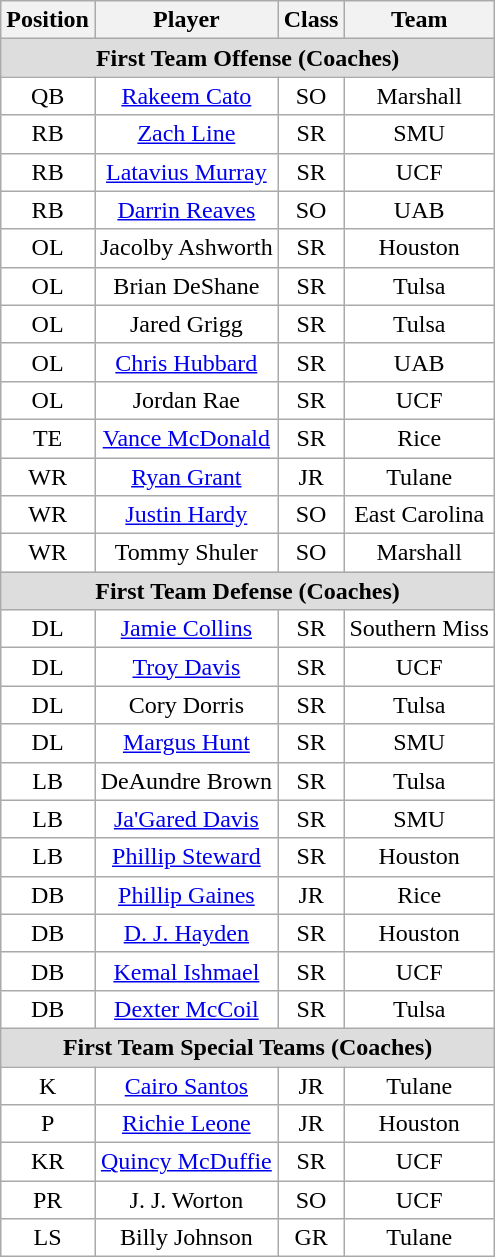<table class="wikitable sortable">
<tr>
<th>Position</th>
<th>Player</th>
<th>Class</th>
<th>Team</th>
</tr>
<tr>
<td colspan="4" style="text-align:center; background:#ddd;"><strong>First Team Offense (Coaches)</strong></td>
</tr>
<tr style="text-align:center;">
<td style="background:white">QB</td>
<td style="background:white"><a href='#'>Rakeem Cato</a></td>
<td style="background:white">SO</td>
<td style="background:white">Marshall</td>
</tr>
<tr style="text-align:center;">
<td style="background:white">RB</td>
<td style="background:white"><a href='#'>Zach Line</a></td>
<td style="background:white">SR</td>
<td style="background:white">SMU</td>
</tr>
<tr style="text-align:center;">
<td style="background:white">RB</td>
<td style="background:white"><a href='#'>Latavius Murray</a></td>
<td style="background:white">SR</td>
<td style="background:white">UCF</td>
</tr>
<tr style="text-align:center;">
<td style="background:white">RB</td>
<td style="background:white"><a href='#'>Darrin Reaves</a></td>
<td style="background:white">SO</td>
<td style="background:white">UAB</td>
</tr>
<tr style="text-align:center;">
<td style="background:white">OL</td>
<td style="background:white">Jacolby Ashworth</td>
<td style="background:white">SR</td>
<td style="background:white">Houston</td>
</tr>
<tr style="text-align:center;">
<td style="background:white">OL</td>
<td style="background:white">Brian DeShane</td>
<td style="background:white">SR</td>
<td style="background:white">Tulsa</td>
</tr>
<tr style="text-align:center;">
<td style="background:white">OL</td>
<td style="background:white">Jared Grigg</td>
<td style="background:white">SR</td>
<td style="background:white">Tulsa</td>
</tr>
<tr style="text-align:center;">
<td style="background:white">OL</td>
<td style="background:white"><a href='#'>Chris Hubbard</a></td>
<td style="background:white">SR</td>
<td style="background:white">UAB</td>
</tr>
<tr style="text-align:center;">
<td style="background:white">OL</td>
<td style="background:white">Jordan Rae</td>
<td style="background:white">SR</td>
<td style="background:white">UCF</td>
</tr>
<tr style="text-align:center;">
<td style="background:white">TE</td>
<td style="background:white"><a href='#'>Vance McDonald</a></td>
<td style="background:white">SR</td>
<td style="background:white">Rice</td>
</tr>
<tr style="text-align:center;">
<td style="background:white">WR</td>
<td style="background:white"><a href='#'>Ryan Grant</a></td>
<td style="background:white">JR</td>
<td style="background:white">Tulane</td>
</tr>
<tr style="text-align:center;">
<td style="background:white">WR</td>
<td style="background:white"><a href='#'>Justin Hardy</a></td>
<td style="background:white">SO</td>
<td style="background:white">East Carolina</td>
</tr>
<tr style="text-align:center;">
<td style="background:white">WR</td>
<td style="background:white">Tommy Shuler</td>
<td style="background:white">SO</td>
<td style="background:white">Marshall</td>
</tr>
<tr>
<td colspan="4" style="text-align:center; background:#ddd;"><strong>First Team Defense (Coaches)</strong></td>
</tr>
<tr style="text-align:center;">
<td style="background:white">DL</td>
<td style="background:white"><a href='#'>Jamie Collins</a></td>
<td style="background:white">SR</td>
<td style="background:white">Southern Miss</td>
</tr>
<tr style="text-align:center;">
<td style="background:white">DL</td>
<td style="background:white"><a href='#'>Troy Davis</a></td>
<td style="background:white">SR</td>
<td style="background:white">UCF</td>
</tr>
<tr style="text-align:center;">
<td style="background:white">DL</td>
<td style="background:white">Cory Dorris</td>
<td style="background:white">SR</td>
<td style="background:white">Tulsa</td>
</tr>
<tr style="text-align:center;">
<td style="background:white">DL</td>
<td style="background:white"><a href='#'>Margus Hunt</a></td>
<td style="background:white">SR</td>
<td style="background:white">SMU</td>
</tr>
<tr style="text-align:center;">
<td style="background:white">LB</td>
<td style="background:white">DeAundre Brown</td>
<td style="background:white">SR</td>
<td style="background:white">Tulsa</td>
</tr>
<tr style="text-align:center;">
<td style="background:white">LB</td>
<td style="background:white"><a href='#'>Ja'Gared Davis</a></td>
<td style="background:white">SR</td>
<td style="background:white">SMU</td>
</tr>
<tr style="text-align:center;">
<td style="background:white">LB</td>
<td style="background:white"><a href='#'>Phillip Steward</a></td>
<td style="background:white">SR</td>
<td style="background:white">Houston</td>
</tr>
<tr style="text-align:center;">
<td style="background:white">DB</td>
<td style="background:white"><a href='#'>Phillip Gaines</a></td>
<td style="background:white">JR</td>
<td style="background:white">Rice</td>
</tr>
<tr style="text-align:center;">
<td style="background:white">DB</td>
<td style="background:white"><a href='#'>D. J. Hayden</a></td>
<td style="background:white">SR</td>
<td style="background:white">Houston</td>
</tr>
<tr style="text-align:center;">
<td style="background:white">DB</td>
<td style="background:white"><a href='#'>Kemal Ishmael</a></td>
<td style="background:white">SR</td>
<td style="background:white">UCF</td>
</tr>
<tr style="text-align:center;">
<td style="background:white">DB</td>
<td style="background:white"><a href='#'>Dexter McCoil</a></td>
<td style="background:white">SR</td>
<td style="background:white">Tulsa</td>
</tr>
<tr>
<td colspan="4" style="text-align:center; background:#ddd;"><strong>First Team Special Teams (Coaches)</strong></td>
</tr>
<tr style="text-align:center;">
<td style="background:white">K</td>
<td style="background:white"><a href='#'>Cairo Santos</a></td>
<td style="background:white">JR</td>
<td style="background:white">Tulane</td>
</tr>
<tr style="text-align:center;">
<td style="background:white">P</td>
<td style="background:white"><a href='#'>Richie Leone</a></td>
<td style="background:white">JR</td>
<td style="background:white">Houston</td>
</tr>
<tr style="text-align:center;">
<td style="background:white">KR</td>
<td style="background:white"><a href='#'>Quincy McDuffie</a></td>
<td style="background:white">SR</td>
<td style="background:white">UCF</td>
</tr>
<tr style="text-align:center;">
<td style="background:white">PR</td>
<td style="background:white">J. J. Worton</td>
<td style="background:white">SO</td>
<td style="background:white">UCF</td>
</tr>
<tr style="text-align:center;">
<td style="background:white">LS</td>
<td style="background:white">Billy Johnson</td>
<td style="background:white">GR</td>
<td style="background:white">Tulane</td>
</tr>
</table>
